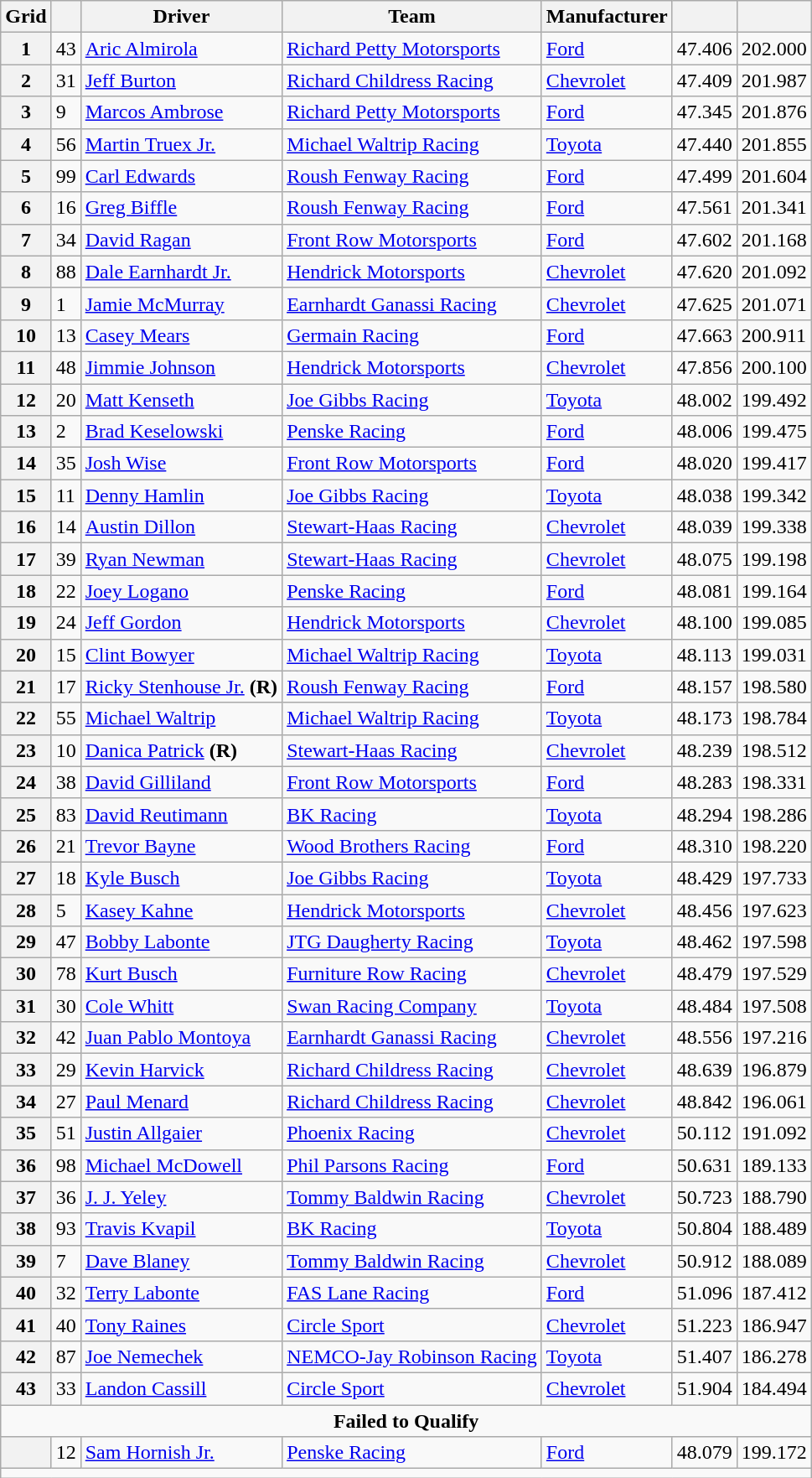<table class="wikitable">
<tr>
<th>Grid</th>
<th></th>
<th>Driver</th>
<th>Team</th>
<th>Manufacturer</th>
<th></th>
<th></th>
</tr>
<tr>
<th>1</th>
<td>43</td>
<td><a href='#'>Aric Almirola</a></td>
<td><a href='#'>Richard Petty Motorsports</a></td>
<td><a href='#'>Ford</a></td>
<td>47.406</td>
<td>202.000</td>
</tr>
<tr>
<th>2</th>
<td>31</td>
<td><a href='#'>Jeff Burton</a></td>
<td><a href='#'>Richard Childress Racing</a></td>
<td><a href='#'>Chevrolet</a></td>
<td>47.409</td>
<td>201.987</td>
</tr>
<tr>
<th>3</th>
<td>9</td>
<td><a href='#'>Marcos Ambrose</a></td>
<td><a href='#'>Richard Petty Motorsports</a></td>
<td><a href='#'>Ford</a></td>
<td>47.345</td>
<td>201.876</td>
</tr>
<tr>
<th>4</th>
<td>56</td>
<td><a href='#'>Martin Truex Jr.</a></td>
<td><a href='#'>Michael Waltrip Racing</a></td>
<td><a href='#'>Toyota</a></td>
<td>47.440</td>
<td>201.855</td>
</tr>
<tr>
<th>5</th>
<td>99</td>
<td><a href='#'>Carl Edwards</a></td>
<td><a href='#'>Roush Fenway Racing</a></td>
<td><a href='#'>Ford</a></td>
<td>47.499</td>
<td>201.604</td>
</tr>
<tr>
<th>6</th>
<td>16</td>
<td><a href='#'>Greg Biffle</a></td>
<td><a href='#'>Roush Fenway Racing</a></td>
<td><a href='#'>Ford</a></td>
<td>47.561</td>
<td>201.341</td>
</tr>
<tr>
<th>7</th>
<td>34</td>
<td><a href='#'>David Ragan</a></td>
<td><a href='#'>Front Row Motorsports</a></td>
<td><a href='#'>Ford</a></td>
<td>47.602</td>
<td>201.168</td>
</tr>
<tr>
<th>8</th>
<td>88</td>
<td><a href='#'>Dale Earnhardt Jr.</a></td>
<td><a href='#'>Hendrick Motorsports</a></td>
<td><a href='#'>Chevrolet</a></td>
<td>47.620</td>
<td>201.092</td>
</tr>
<tr>
<th>9</th>
<td>1</td>
<td><a href='#'>Jamie McMurray</a></td>
<td><a href='#'>Earnhardt Ganassi Racing</a></td>
<td><a href='#'>Chevrolet</a></td>
<td>47.625</td>
<td>201.071</td>
</tr>
<tr>
<th>10</th>
<td>13</td>
<td><a href='#'>Casey Mears</a></td>
<td><a href='#'>Germain Racing</a></td>
<td><a href='#'>Ford</a></td>
<td>47.663</td>
<td>200.911</td>
</tr>
<tr>
<th>11</th>
<td>48</td>
<td><a href='#'>Jimmie Johnson</a></td>
<td><a href='#'>Hendrick Motorsports</a></td>
<td><a href='#'>Chevrolet</a></td>
<td>47.856</td>
<td>200.100</td>
</tr>
<tr>
<th>12</th>
<td>20</td>
<td><a href='#'>Matt Kenseth</a></td>
<td><a href='#'>Joe Gibbs Racing</a></td>
<td><a href='#'>Toyota</a></td>
<td>48.002</td>
<td>199.492</td>
</tr>
<tr>
<th>13</th>
<td>2</td>
<td><a href='#'>Brad Keselowski</a></td>
<td><a href='#'>Penske Racing</a></td>
<td><a href='#'>Ford</a></td>
<td>48.006</td>
<td>199.475</td>
</tr>
<tr>
<th>14</th>
<td>35</td>
<td><a href='#'>Josh Wise</a></td>
<td><a href='#'>Front Row Motorsports</a></td>
<td><a href='#'>Ford</a></td>
<td>48.020</td>
<td>199.417</td>
</tr>
<tr>
<th>15</th>
<td>11</td>
<td><a href='#'>Denny Hamlin</a></td>
<td><a href='#'>Joe Gibbs Racing</a></td>
<td><a href='#'>Toyota</a></td>
<td>48.038</td>
<td>199.342</td>
</tr>
<tr>
<th>16</th>
<td>14</td>
<td><a href='#'>Austin Dillon</a></td>
<td><a href='#'>Stewart-Haas Racing</a></td>
<td><a href='#'>Chevrolet</a></td>
<td>48.039</td>
<td>199.338</td>
</tr>
<tr>
<th>17</th>
<td>39</td>
<td><a href='#'>Ryan Newman</a></td>
<td><a href='#'>Stewart-Haas Racing</a></td>
<td><a href='#'>Chevrolet</a></td>
<td>48.075</td>
<td>199.198</td>
</tr>
<tr>
<th>18</th>
<td>22</td>
<td><a href='#'>Joey Logano</a></td>
<td><a href='#'>Penske Racing</a></td>
<td><a href='#'>Ford</a></td>
<td>48.081</td>
<td>199.164</td>
</tr>
<tr>
<th>19</th>
<td>24</td>
<td><a href='#'>Jeff Gordon</a></td>
<td><a href='#'>Hendrick Motorsports</a></td>
<td><a href='#'>Chevrolet</a></td>
<td>48.100</td>
<td>199.085</td>
</tr>
<tr>
<th>20</th>
<td>15</td>
<td><a href='#'>Clint Bowyer</a></td>
<td><a href='#'>Michael Waltrip Racing</a></td>
<td><a href='#'>Toyota</a></td>
<td>48.113</td>
<td>199.031</td>
</tr>
<tr>
<th>21</th>
<td>17</td>
<td><a href='#'>Ricky Stenhouse Jr.</a> <strong>(R)</strong></td>
<td><a href='#'>Roush Fenway Racing</a></td>
<td><a href='#'>Ford</a></td>
<td>48.157</td>
<td>198.580</td>
</tr>
<tr>
<th>22</th>
<td>55</td>
<td><a href='#'>Michael Waltrip</a></td>
<td><a href='#'>Michael Waltrip Racing</a></td>
<td><a href='#'>Toyota</a></td>
<td>48.173</td>
<td>198.784</td>
</tr>
<tr>
<th>23</th>
<td>10</td>
<td><a href='#'>Danica Patrick</a> <strong>(R)</strong></td>
<td><a href='#'>Stewart-Haas Racing</a></td>
<td><a href='#'>Chevrolet</a></td>
<td>48.239</td>
<td>198.512</td>
</tr>
<tr>
<th>24</th>
<td>38</td>
<td><a href='#'>David Gilliland</a></td>
<td><a href='#'>Front Row Motorsports</a></td>
<td><a href='#'>Ford</a></td>
<td>48.283</td>
<td>198.331</td>
</tr>
<tr>
<th>25</th>
<td>83</td>
<td><a href='#'>David Reutimann</a></td>
<td><a href='#'>BK Racing</a></td>
<td><a href='#'>Toyota</a></td>
<td>48.294</td>
<td>198.286</td>
</tr>
<tr>
<th>26</th>
<td>21</td>
<td><a href='#'>Trevor Bayne</a></td>
<td><a href='#'>Wood Brothers Racing</a></td>
<td><a href='#'>Ford</a></td>
<td>48.310</td>
<td>198.220</td>
</tr>
<tr>
<th>27</th>
<td>18</td>
<td><a href='#'>Kyle Busch</a></td>
<td><a href='#'>Joe Gibbs Racing</a></td>
<td><a href='#'>Toyota</a></td>
<td>48.429</td>
<td>197.733</td>
</tr>
<tr>
<th>28</th>
<td>5</td>
<td><a href='#'>Kasey Kahne</a></td>
<td><a href='#'>Hendrick Motorsports</a></td>
<td><a href='#'>Chevrolet</a></td>
<td>48.456</td>
<td>197.623</td>
</tr>
<tr>
<th>29</th>
<td>47</td>
<td><a href='#'>Bobby Labonte</a></td>
<td><a href='#'>JTG Daugherty Racing</a></td>
<td><a href='#'>Toyota</a></td>
<td>48.462</td>
<td>197.598</td>
</tr>
<tr>
<th>30</th>
<td>78</td>
<td><a href='#'>Kurt Busch</a></td>
<td><a href='#'>Furniture Row Racing</a></td>
<td><a href='#'>Chevrolet</a></td>
<td>48.479</td>
<td>197.529</td>
</tr>
<tr>
<th>31</th>
<td>30</td>
<td><a href='#'>Cole Whitt</a></td>
<td><a href='#'>Swan Racing Company</a></td>
<td><a href='#'>Toyota</a></td>
<td>48.484</td>
<td>197.508</td>
</tr>
<tr>
<th>32</th>
<td>42</td>
<td><a href='#'>Juan Pablo Montoya</a></td>
<td><a href='#'>Earnhardt Ganassi Racing</a></td>
<td><a href='#'>Chevrolet</a></td>
<td>48.556</td>
<td>197.216</td>
</tr>
<tr>
<th>33</th>
<td>29</td>
<td><a href='#'>Kevin Harvick</a></td>
<td><a href='#'>Richard Childress Racing</a></td>
<td><a href='#'>Chevrolet</a></td>
<td>48.639</td>
<td>196.879</td>
</tr>
<tr>
<th>34</th>
<td>27</td>
<td><a href='#'>Paul Menard</a></td>
<td><a href='#'>Richard Childress Racing</a></td>
<td><a href='#'>Chevrolet</a></td>
<td>48.842</td>
<td>196.061</td>
</tr>
<tr>
<th>35</th>
<td>51</td>
<td><a href='#'>Justin Allgaier</a></td>
<td><a href='#'>Phoenix Racing</a></td>
<td><a href='#'>Chevrolet</a></td>
<td>50.112</td>
<td>191.092</td>
</tr>
<tr>
<th>36</th>
<td>98</td>
<td><a href='#'>Michael McDowell</a></td>
<td><a href='#'>Phil Parsons Racing</a></td>
<td><a href='#'>Ford</a></td>
<td>50.631</td>
<td>189.133</td>
</tr>
<tr>
<th>37</th>
<td>36</td>
<td><a href='#'>J. J. Yeley</a></td>
<td><a href='#'>Tommy Baldwin Racing</a></td>
<td><a href='#'>Chevrolet</a></td>
<td>50.723</td>
<td>188.790</td>
</tr>
<tr>
<th>38</th>
<td>93</td>
<td><a href='#'>Travis Kvapil</a></td>
<td><a href='#'>BK Racing</a></td>
<td><a href='#'>Toyota</a></td>
<td>50.804</td>
<td>188.489</td>
</tr>
<tr>
<th>39</th>
<td>7</td>
<td><a href='#'>Dave Blaney</a></td>
<td><a href='#'>Tommy Baldwin Racing</a></td>
<td><a href='#'>Chevrolet</a></td>
<td>50.912</td>
<td>188.089</td>
</tr>
<tr>
<th>40</th>
<td>32</td>
<td><a href='#'>Terry Labonte</a></td>
<td><a href='#'>FAS Lane Racing</a></td>
<td><a href='#'>Ford</a></td>
<td>51.096</td>
<td>187.412</td>
</tr>
<tr>
<th>41</th>
<td>40</td>
<td><a href='#'>Tony Raines</a></td>
<td><a href='#'>Circle Sport</a></td>
<td><a href='#'>Chevrolet</a></td>
<td>51.223</td>
<td>186.947</td>
</tr>
<tr>
<th>42</th>
<td>87</td>
<td><a href='#'>Joe Nemechek</a></td>
<td><a href='#'>NEMCO-Jay Robinson Racing</a></td>
<td><a href='#'>Toyota</a></td>
<td>51.407</td>
<td>186.278</td>
</tr>
<tr>
<th>43</th>
<td>33</td>
<td><a href='#'>Landon Cassill</a></td>
<td><a href='#'>Circle Sport</a></td>
<td><a href='#'>Chevrolet</a></td>
<td>51.904</td>
<td>184.494</td>
</tr>
<tr>
<td colspan="7" style="text-align:center;"><strong>Failed to Qualify</strong></td>
</tr>
<tr>
<th></th>
<td>12</td>
<td><a href='#'>Sam Hornish Jr.</a></td>
<td><a href='#'>Penske Racing</a></td>
<td><a href='#'>Ford</a></td>
<td>48.079</td>
<td>199.172</td>
</tr>
<tr>
<td colspan="8"></td>
</tr>
</table>
